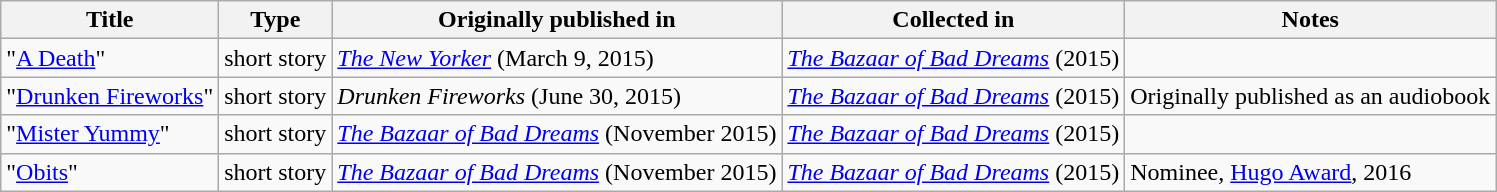<table class="wikitable">
<tr>
<th>Title</th>
<th>Type</th>
<th>Originally published in</th>
<th>Collected in</th>
<th>Notes</th>
</tr>
<tr>
<td>"<a href='#'>A Death</a>"</td>
<td>short story</td>
<td><em><a href='#'>The New Yorker</a></em> (March 9, 2015)</td>
<td><em><a href='#'>The Bazaar of Bad Dreams</a></em> (2015)</td>
<td></td>
</tr>
<tr>
<td>"<a href='#'>Drunken Fireworks</a>"</td>
<td>short story</td>
<td><em>Drunken Fireworks</em> (June 30, 2015)</td>
<td><em><a href='#'>The Bazaar of Bad Dreams</a></em> (2015)</td>
<td>Originally published as an audiobook</td>
</tr>
<tr>
<td>"<a href='#'>Mister Yummy</a>"</td>
<td>short story</td>
<td><em><a href='#'>The Bazaar of Bad Dreams</a></em> (November 2015)</td>
<td><em><a href='#'>The Bazaar of Bad Dreams</a></em> (2015)</td>
<td></td>
</tr>
<tr>
<td>"<a href='#'>Obits</a>"</td>
<td>short story</td>
<td><em><a href='#'>The Bazaar of Bad Dreams</a></em> (November 2015)</td>
<td><em><a href='#'>The Bazaar of Bad Dreams</a></em> (2015)</td>
<td>Nominee, <a href='#'>Hugo Award</a>, 2016</td>
</tr>
</table>
